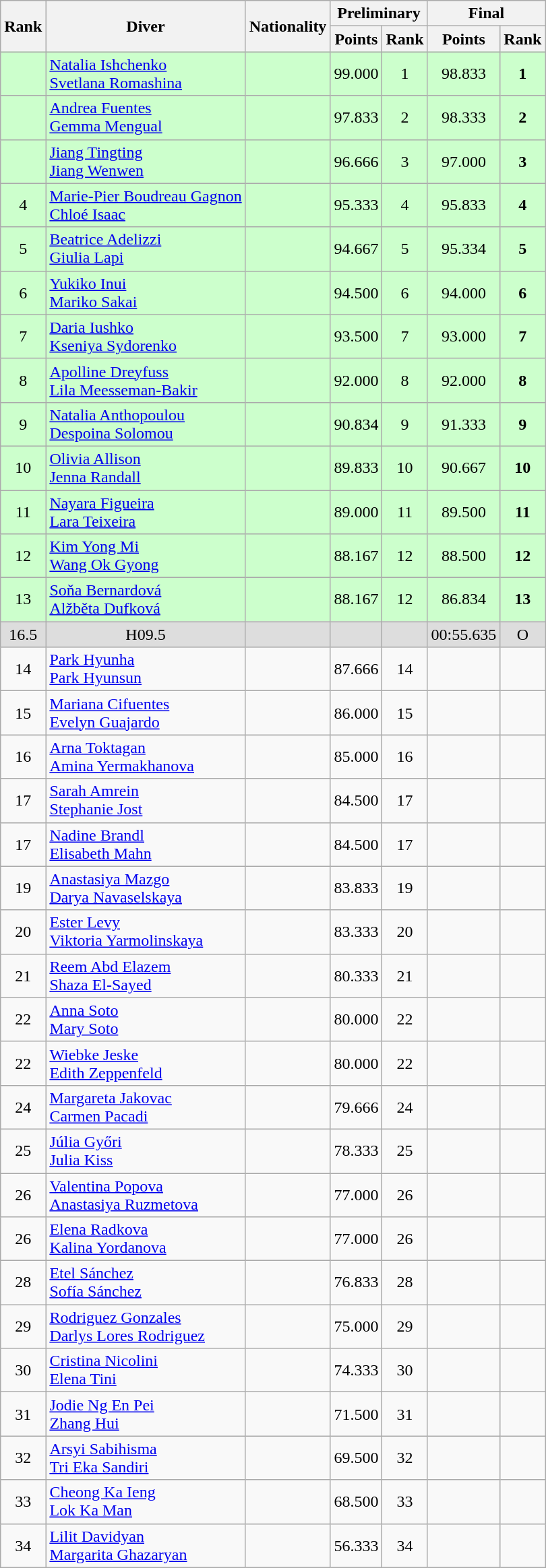<table class="wikitable" style="text-align:center">
<tr>
<th rowspan="2">Rank</th>
<th rowspan="2">Diver</th>
<th rowspan="2">Nationality</th>
<th colspan="2">Preliminary</th>
<th colspan="2">Final</th>
</tr>
<tr>
<th>Points</th>
<th>Rank</th>
<th>Points</th>
<th>Rank</th>
</tr>
<tr bgcolor=ccffcc>
<td></td>
<td align=left><a href='#'>Natalia Ishchenko</a><br><a href='#'>Svetlana Romashina</a></td>
<td align=left></td>
<td>99.000</td>
<td>1</td>
<td>98.833</td>
<td><strong>1</strong></td>
</tr>
<tr bgcolor=ccffcc>
<td></td>
<td align=left><a href='#'>Andrea Fuentes</a><br><a href='#'>Gemma Mengual</a></td>
<td align=left></td>
<td>97.833</td>
<td>2</td>
<td>98.333</td>
<td><strong>2</strong></td>
</tr>
<tr bgcolor=ccffcc>
<td></td>
<td align=left><a href='#'>Jiang Tingting</a><br><a href='#'>Jiang Wenwen</a></td>
<td align=left></td>
<td>96.666</td>
<td>3</td>
<td>97.000</td>
<td><strong>3</strong></td>
</tr>
<tr bgcolor=ccffcc>
<td>4</td>
<td align=left><a href='#'>Marie-Pier Boudreau Gagnon</a><br><a href='#'>Chloé Isaac</a></td>
<td align=left></td>
<td>95.333</td>
<td>4</td>
<td>95.833</td>
<td><strong>4</strong></td>
</tr>
<tr bgcolor=ccffcc>
<td>5</td>
<td align=left><a href='#'>Beatrice Adelizzi</a><br><a href='#'>Giulia Lapi</a></td>
<td align=left></td>
<td>94.667</td>
<td>5</td>
<td>95.334</td>
<td><strong>5</strong></td>
</tr>
<tr bgcolor=ccffcc>
<td>6</td>
<td align=left><a href='#'>Yukiko Inui</a><br><a href='#'>Mariko Sakai</a></td>
<td align=left></td>
<td>94.500</td>
<td>6</td>
<td>94.000</td>
<td><strong>6</strong></td>
</tr>
<tr bgcolor=ccffcc>
<td>7</td>
<td align=left><a href='#'>Daria Iushko</a><br><a href='#'>Kseniya Sydorenko</a></td>
<td align=left></td>
<td>93.500</td>
<td>7</td>
<td>93.000</td>
<td><strong>7</strong></td>
</tr>
<tr bgcolor=ccffcc>
<td>8</td>
<td align=left><a href='#'>Apolline Dreyfuss</a><br><a href='#'>Lila Meesseman-Bakir</a></td>
<td align=left></td>
<td>92.000</td>
<td>8</td>
<td>92.000</td>
<td><strong>8</strong></td>
</tr>
<tr bgcolor=ccffcc>
<td>9</td>
<td align=left><a href='#'>Natalia Anthopoulou</a><br><a href='#'>Despoina Solomou</a></td>
<td align=left></td>
<td>90.834</td>
<td>9</td>
<td>91.333</td>
<td><strong>9</strong></td>
</tr>
<tr bgcolor=ccffcc>
<td>10</td>
<td align=left><a href='#'>Olivia Allison</a><br><a href='#'>Jenna Randall</a></td>
<td align=left></td>
<td>89.833</td>
<td>10</td>
<td>90.667</td>
<td><strong>10</strong></td>
</tr>
<tr bgcolor=ccffcc>
<td>11</td>
<td align=left><a href='#'>Nayara Figueira</a><br><a href='#'>Lara Teixeira</a></td>
<td align=left></td>
<td>89.000</td>
<td>11</td>
<td>89.500</td>
<td><strong>11</strong></td>
</tr>
<tr bgcolor=ccffcc>
<td>12</td>
<td align=left><a href='#'>Kim Yong Mi</a><br><a href='#'>Wang Ok Gyong</a></td>
<td align=left></td>
<td>88.167</td>
<td>12</td>
<td>88.500</td>
<td><strong>12</strong></td>
</tr>
<tr bgcolor=ccffcc>
<td>13</td>
<td align=left><a href='#'>Soňa Bernardová</a><br><a href='#'>Alžběta Dufková</a></td>
<td align=left></td>
<td>88.167</td>
<td>12</td>
<td>86.834</td>
<td><strong>13</strong></td>
</tr>
<tr bgcolor=#DDDDDD>
<td><span>16.5</span></td>
<td><span>H09.5</span></td>
<td></td>
<td></td>
<td></td>
<td><span>00:55.635</span></td>
<td><span>O</span></td>
</tr>
<tr>
<td>14</td>
<td align=left><a href='#'>Park Hyunha</a><br><a href='#'>Park Hyunsun</a></td>
<td align=left></td>
<td>87.666</td>
<td>14</td>
<td></td>
<td></td>
</tr>
<tr>
<td>15</td>
<td align=left><a href='#'>Mariana Cifuentes</a><br><a href='#'>Evelyn Guajardo</a></td>
<td align=left></td>
<td>86.000</td>
<td>15</td>
<td></td>
<td></td>
</tr>
<tr>
<td>16</td>
<td align=left><a href='#'>Arna Toktagan</a><br><a href='#'>Amina Yermakhanova</a></td>
<td align=left></td>
<td>85.000</td>
<td>16</td>
<td></td>
<td></td>
</tr>
<tr>
<td>17</td>
<td align=left><a href='#'>Sarah Amrein</a><br><a href='#'>Stephanie Jost</a></td>
<td align=left></td>
<td>84.500</td>
<td>17</td>
<td></td>
<td></td>
</tr>
<tr>
<td>17</td>
<td align=left><a href='#'>Nadine Brandl</a><br><a href='#'>Elisabeth Mahn</a></td>
<td align=left></td>
<td>84.500</td>
<td>17</td>
<td></td>
<td></td>
</tr>
<tr>
<td>19</td>
<td align=left><a href='#'>Anastasiya Mazgo</a><br><a href='#'>Darya Navaselskaya</a></td>
<td align=left></td>
<td>83.833</td>
<td>19</td>
<td></td>
<td></td>
</tr>
<tr>
<td>20</td>
<td align=left><a href='#'>Ester Levy</a><br><a href='#'>Viktoria Yarmolinskaya</a></td>
<td align=left></td>
<td>83.333</td>
<td>20</td>
<td></td>
<td></td>
</tr>
<tr>
<td>21</td>
<td align=left><a href='#'>Reem Abd Elazem</a><br><a href='#'>Shaza El-Sayed</a></td>
<td align=left></td>
<td>80.333</td>
<td>21</td>
<td></td>
<td></td>
</tr>
<tr>
<td>22</td>
<td align=left><a href='#'>Anna Soto</a><br><a href='#'>Mary Soto</a></td>
<td align=left></td>
<td>80.000</td>
<td>22</td>
<td></td>
<td></td>
</tr>
<tr>
<td>22</td>
<td align=left><a href='#'>Wiebke Jeske</a><br><a href='#'>Edith Zeppenfeld</a></td>
<td align=left></td>
<td>80.000</td>
<td>22</td>
<td></td>
<td></td>
</tr>
<tr>
<td>24</td>
<td align=left><a href='#'>Margareta Jakovac</a><br><a href='#'>Carmen Pacadi</a></td>
<td align=left></td>
<td>79.666</td>
<td>24</td>
<td></td>
<td></td>
</tr>
<tr>
<td>25</td>
<td align=left><a href='#'>Júlia Győri</a><br><a href='#'>Julia Kiss</a></td>
<td align=left></td>
<td>78.333</td>
<td>25</td>
<td></td>
<td></td>
</tr>
<tr>
<td>26</td>
<td align=left><a href='#'>Valentina Popova</a><br><a href='#'>Anastasiya Ruzmetova</a></td>
<td align=left></td>
<td>77.000</td>
<td>26</td>
<td></td>
<td></td>
</tr>
<tr>
<td>26</td>
<td align=left><a href='#'>Elena Radkova</a><br><a href='#'>Kalina Yordanova</a></td>
<td align=left></td>
<td>77.000</td>
<td>26</td>
<td></td>
<td></td>
</tr>
<tr>
<td>28</td>
<td align=left><a href='#'>Etel Sánchez</a><br><a href='#'>Sofía Sánchez</a></td>
<td align=left></td>
<td>76.833</td>
<td>28</td>
<td></td>
<td></td>
</tr>
<tr>
<td>29</td>
<td align=left><a href='#'>Rodriguez Gonzales</a><br><a href='#'>Darlys Lores Rodriguez</a></td>
<td align=left></td>
<td>75.000</td>
<td>29</td>
<td></td>
<td></td>
</tr>
<tr>
<td>30</td>
<td align=left><a href='#'>Cristina Nicolini</a><br><a href='#'>Elena Tini</a></td>
<td align=left></td>
<td>74.333</td>
<td>30</td>
<td></td>
<td></td>
</tr>
<tr>
<td>31</td>
<td align=left><a href='#'>Jodie Ng En Pei</a><br><a href='#'>Zhang Hui</a></td>
<td align=left></td>
<td>71.500</td>
<td>31</td>
<td></td>
<td></td>
</tr>
<tr>
<td>32</td>
<td align=left><a href='#'>Arsyi Sabihisma</a><br><a href='#'>Tri Eka Sandiri</a></td>
<td align=left></td>
<td>69.500</td>
<td>32</td>
<td></td>
<td></td>
</tr>
<tr>
<td>33</td>
<td align=left><a href='#'>Cheong Ka Ieng</a><br><a href='#'>Lok Ka Man</a></td>
<td align=left></td>
<td>68.500</td>
<td>33</td>
<td></td>
<td></td>
</tr>
<tr>
<td>34</td>
<td align=left><a href='#'>Lilit Davidyan</a><br><a href='#'>Margarita Ghazaryan</a></td>
<td align=left></td>
<td>56.333</td>
<td>34</td>
<td></td>
<td></td>
</tr>
</table>
